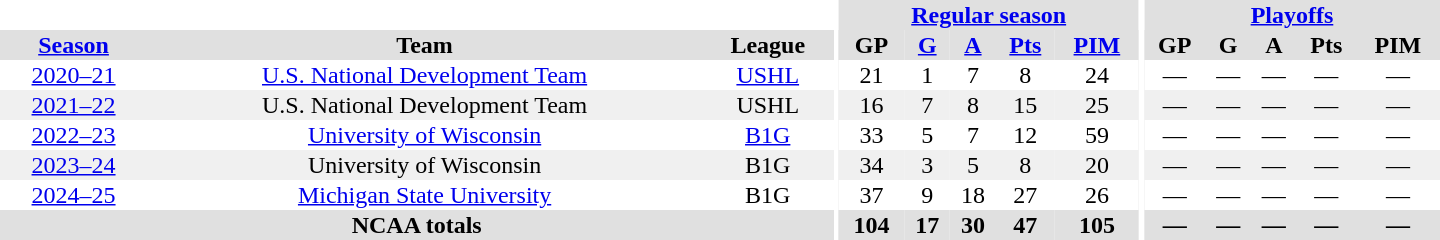<table border="0" cellpadding="1" cellspacing="0" style="text-align:center; width:60em">
<tr bgcolor="#e0e0e0">
<th colspan="3" bgcolor="#ffffff"></th>
<th rowspan="101" bgcolor="#ffffff"></th>
<th colspan="5"><a href='#'>Regular season</a></th>
<th rowspan="101" bgcolor="#ffffff"></th>
<th colspan="5"><a href='#'>Playoffs</a></th>
</tr>
<tr bgcolor="#e0e0e0">
<th><a href='#'>Season</a></th>
<th>Team</th>
<th>League</th>
<th>GP</th>
<th><a href='#'>G</a></th>
<th><a href='#'>A</a></th>
<th><a href='#'>Pts</a></th>
<th><a href='#'>PIM</a></th>
<th>GP</th>
<th>G</th>
<th>A</th>
<th>Pts</th>
<th>PIM</th>
</tr>
<tr>
<td><a href='#'>2020–21</a></td>
<td><a href='#'>U.S. National Development Team</a></td>
<td><a href='#'>USHL</a></td>
<td>21</td>
<td>1</td>
<td>7</td>
<td>8</td>
<td>24</td>
<td>—</td>
<td>—</td>
<td>—</td>
<td>—</td>
<td>—</td>
</tr>
<tr bgcolor="#f0f0f0">
<td><a href='#'>2021–22</a></td>
<td>U.S. National Development Team</td>
<td>USHL</td>
<td>16</td>
<td>7</td>
<td>8</td>
<td>15</td>
<td>25</td>
<td>—</td>
<td>—</td>
<td>—</td>
<td>—</td>
<td>—</td>
</tr>
<tr>
<td><a href='#'>2022–23</a></td>
<td><a href='#'>University of Wisconsin</a></td>
<td><a href='#'>B1G</a></td>
<td>33</td>
<td>5</td>
<td>7</td>
<td>12</td>
<td>59</td>
<td>—</td>
<td>—</td>
<td>—</td>
<td>—</td>
<td>—</td>
</tr>
<tr bgcolor="#f0f0f0">
<td><a href='#'>2023–24</a></td>
<td>University of Wisconsin</td>
<td>B1G</td>
<td>34</td>
<td>3</td>
<td>5</td>
<td>8</td>
<td>20</td>
<td>—</td>
<td>—</td>
<td>—</td>
<td>—</td>
<td>—</td>
</tr>
<tr>
<td><a href='#'>2024–25</a></td>
<td><a href='#'>Michigan State University</a></td>
<td>B1G</td>
<td>37</td>
<td>9</td>
<td>18</td>
<td>27</td>
<td>26</td>
<td>—</td>
<td>—</td>
<td>—</td>
<td>—</td>
<td>—</td>
</tr>
<tr bgcolor="#e0e0e0">
<th colspan="3">NCAA totals</th>
<th>104</th>
<th>17</th>
<th>30</th>
<th>47</th>
<th>105</th>
<th>—</th>
<th>—</th>
<th>—</th>
<th>—</th>
<th>—</th>
</tr>
</table>
